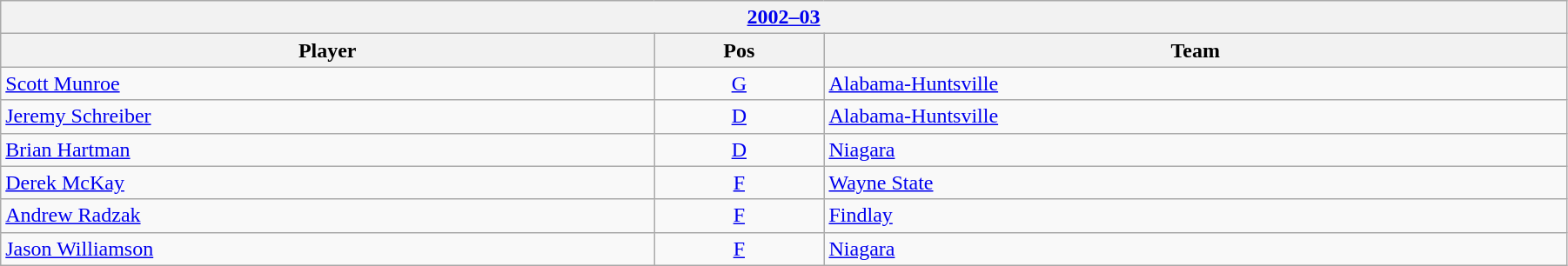<table class="wikitable" width=95%>
<tr>
<th colspan=3><a href='#'>2002–03</a></th>
</tr>
<tr>
<th>Player</th>
<th>Pos</th>
<th>Team</th>
</tr>
<tr>
<td><a href='#'>Scott Munroe</a></td>
<td style="text-align:center;"><a href='#'>G</a></td>
<td><a href='#'>Alabama-Huntsville</a></td>
</tr>
<tr>
<td><a href='#'>Jeremy Schreiber</a></td>
<td style="text-align:center;"><a href='#'>D</a></td>
<td><a href='#'>Alabama-Huntsville</a></td>
</tr>
<tr>
<td><a href='#'>Brian Hartman</a></td>
<td style="text-align:center;"><a href='#'>D</a></td>
<td><a href='#'>Niagara</a></td>
</tr>
<tr>
<td><a href='#'>Derek McKay</a></td>
<td style="text-align:center;"><a href='#'>F</a></td>
<td><a href='#'>Wayne State</a></td>
</tr>
<tr>
<td><a href='#'>Andrew Radzak</a></td>
<td style="text-align:center;"><a href='#'>F</a></td>
<td><a href='#'>Findlay</a></td>
</tr>
<tr>
<td><a href='#'>Jason Williamson</a></td>
<td style="text-align:center;"><a href='#'>F</a></td>
<td><a href='#'>Niagara</a></td>
</tr>
</table>
